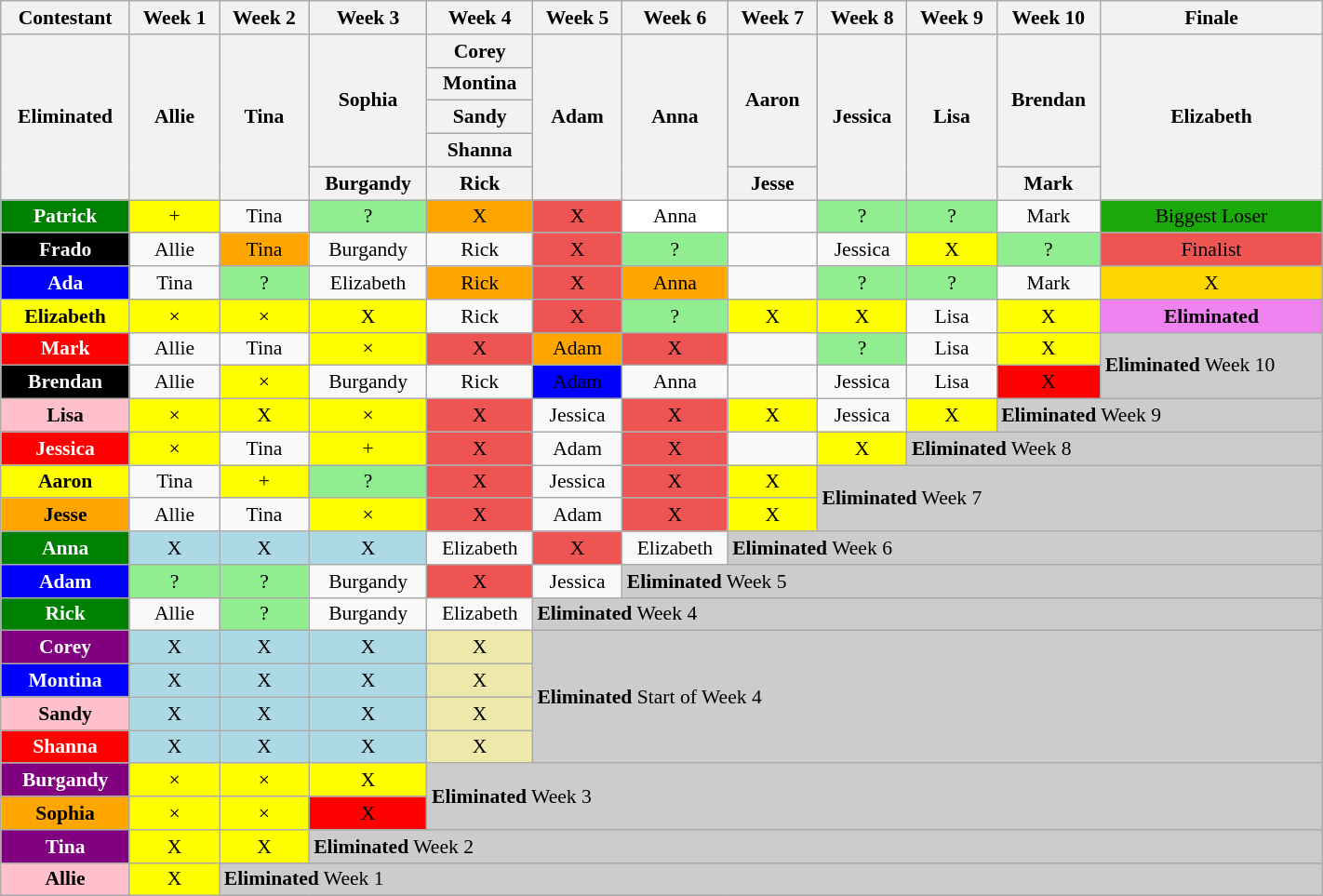<table class="wikitable" style="text-align:center; width: 75%; font-size:90%; line-height:17px;" align="center">
<tr>
<th>Contestant</th>
<th>Week 1</th>
<th>Week 2</th>
<th>Week 3</th>
<th>Week 4</th>
<th>Week 5</th>
<th>Week 6</th>
<th>Week 7</th>
<th>Week 8</th>
<th>Week 9</th>
<th>Week 10</th>
<th>Finale</th>
</tr>
<tr>
<th rowspan="5">Eliminated</th>
<th rowspan="5">Allie</th>
<th rowspan="5">Tina</th>
<th rowspan="4">Sophia</th>
<th>Corey</th>
<th rowspan="5">Adam</th>
<th rowspan="5">Anna</th>
<th rowspan="4">Aaron</th>
<th rowspan="5">Jessica</th>
<th rowspan="5">Lisa</th>
<th rowspan="4">Brendan</th>
<th rowspan="5">Elizabeth</th>
</tr>
<tr>
<th>Montina</th>
</tr>
<tr>
<th>Sandy</th>
</tr>
<tr>
<th>Shanna</th>
</tr>
<tr>
<th>Burgandy</th>
<th>Rick</th>
<th>Jesse</th>
<th>Mark</th>
</tr>
<tr>
<td style="background:green; color:white;"><strong>Patrick</strong></td>
<td style="background:yellow;">+</td>
<td>Tina</td>
<td bgcolor="lightgreen">?</td>
<td bgcolor="orange">X</td>
<td bgcolor="#EE5451">X</td>
<td style="background:white">Anna</td>
<td></td>
<td bgcolor="lightgreen">?</td>
<td style="background:lightgreen">?</td>
<td>Mark</td>
<td bgcolor="#19aa09">Biggest Loser</td>
</tr>
<tr>
<td style="background:black; color:white;"><strong>Frado</strong></td>
<td>Allie</td>
<td style="background:orange">Tina</td>
<td>Burgandy</td>
<td>Rick</td>
<td bgcolor="#EE5451">X</td>
<td style="background:lightgreen">?</td>
<td></td>
<td>Jessica</td>
<td bgcolor="yellow">X</td>
<td style="background:lightgreen">?</td>
<td bgcolor="#EE5451">Finalist</td>
</tr>
<tr>
<td style="background:blue; color:white;"><strong>Ada</strong></td>
<td>Tina</td>
<td style="background:lightgreen">?</td>
<td>Elizabeth</td>
<td bgcolor="orange">Rick</td>
<td bgcolor="#EE5451">X</td>
<td bgcolor="orange">Anna</td>
<td></td>
<td bgcolor="lightgreen">?</td>
<td style="background:lightgreen">?</td>
<td>Mark</td>
<td style="background:gold;">X</td>
</tr>
<tr>
<td style="background:yellow; color:black"><strong>Elizabeth</strong></td>
<td style="background:yellow;">×</td>
<td style="background:yellow;">×</td>
<td style="background:yellow;">X</td>
<td>Rick</td>
<td bgcolor="#EE5451">X</td>
<td style="background:lightgreen">?</td>
<td style="background:yellow;">X</td>
<td style="background:yellow;">X</td>
<td>Lisa</td>
<td style="background:yellow;">X</td>
<td style="background:violet;"><strong>Eliminated</strong></td>
</tr>
<tr>
<td style="background:red; color:white;"><strong>Mark</strong></td>
<td>Allie</td>
<td>Tina</td>
<td style="background:yellow;">×</td>
<td bgcolor="#EE5451">X</td>
<td bgcolor="orange">Adam</td>
<td bgcolor="#EE5451">X</td>
<td></td>
<td bgcolor="lightgreen">?</td>
<td>Lisa</td>
<td style="background:yellow;">X</td>
<td rowspan="2" style="background:#ccc; text-align:left;"><strong>Eliminated</strong> Week 10</td>
</tr>
<tr>
<td style="background:black; color:white;"><strong>Brendan</strong></td>
<td>Allie</td>
<td style="background:yellow;">×</td>
<td>Burgandy</td>
<td>Rick</td>
<td bgcolor="blue">Adam</td>
<td>Anna</td>
<td></td>
<td>Jessica</td>
<td>Lisa</td>
<td style="background:red;">X</td>
</tr>
<tr>
<td style="background:pink;"><strong>Lisa</strong></td>
<td style="background:yellow;">×</td>
<td style="background:yellow;">X</td>
<td style="background:yellow;">×</td>
<td bgcolor="#EE5451">X</td>
<td>Jessica</td>
<td bgcolor="#EE5451">X</td>
<td style="background:yellow;">X</td>
<td>Jessica</td>
<td style="background:yellow;">X</td>
<td colspan="2" style="background:#ccc; text-align:left;"><strong>Eliminated</strong> Week 9</td>
</tr>
<tr>
<td style="background:red; color:white;"><strong>Jessica</strong></td>
<td style="background:yellow;">×</td>
<td>Tina</td>
<td style="background:yellow;">+</td>
<td bgcolor="#EE5451">X</td>
<td>Adam</td>
<td bgcolor="#EE5451">X</td>
<td></td>
<td style="background:yellow;">X</td>
<td colspan="3" style="background:#ccc; text-align:left;"><strong>Eliminated</strong> Week 8</td>
</tr>
<tr>
<td style="background:yellow;"><strong>Aaron</strong></td>
<td>Tina</td>
<td style="background:yellow;">+</td>
<td bgcolor="lightgreen">?</td>
<td bgcolor="#EE5451">X</td>
<td>Jessica</td>
<td bgcolor="#EE5451">X</td>
<td style="background:yellow;">X</td>
<td colspan="4" rowspan="2" style="background:#ccc; text-align:left;"><strong>Eliminated</strong> Week 7</td>
</tr>
<tr>
<td style="background:orange;"><strong>Jesse</strong></td>
<td>Allie</td>
<td>Tina</td>
<td style="background:yellow;">×</td>
<td bgcolor="#EE5451">X</td>
<td>Adam</td>
<td bgcolor="#EE5451">X</td>
<td style="background:yellow;">X</td>
</tr>
<tr>
<td style="background:green; color:white;"><strong>Anna</strong></td>
<td style="background:lightblue;">X</td>
<td style="background:lightblue;">X</td>
<td style="background:lightblue;">X</td>
<td>Elizabeth</td>
<td bgcolor="#EE5451">X</td>
<td>Elizabeth</td>
<td colspan="5" style="background:#ccc; text-align:left;"><strong>Eliminated</strong> Week 6</td>
</tr>
<tr>
<td style="background:blue; color:white;"><strong>Adam</strong></td>
<td style="background:lightgreen;">?</td>
<td bgcolor="lightgreen">?</td>
<td>Burgandy</td>
<td bgcolor="#EE5451">X</td>
<td>Jessica</td>
<td colspan="6" style="background:#ccc; text-align:left;"><strong>Eliminated</strong> Week 5</td>
</tr>
<tr>
<td style="background:green; color:white;"><strong>Rick</strong></td>
<td>Allie</td>
<td style="background:lightgreen">?</td>
<td>Burgandy</td>
<td>Elizabeth</td>
<td colspan="7" style="background:#ccc; text-align:left;"><strong>Eliminated</strong> Week 4</td>
</tr>
<tr>
<td style="background:purple; color:white;"><strong>Corey</strong></td>
<td style="background:lightblue;">X</td>
<td style="background:lightblue;">X</td>
<td style="background:lightblue;">X</td>
<td style="background:palegoldenrod;">X</td>
<td colspan="7" rowspan="4" style="background:#ccc; text-align:left;"><strong>Eliminated</strong> Start of Week 4</td>
</tr>
<tr>
<td style="background:blue; color:white;"><strong>Montina</strong></td>
<td style="background:lightblue;">X</td>
<td style="background:lightblue;">X</td>
<td style="background:lightblue;">X</td>
<td style="background:palegoldenrod;">X</td>
</tr>
<tr>
<td style="background:pink;"><strong>Sandy</strong></td>
<td style="background:lightblue;">X</td>
<td style="background:lightblue;">X</td>
<td style="background:lightblue;">X</td>
<td style="background:palegoldenrod;">X</td>
</tr>
<tr>
<td style="background:red; color:white;"><strong>Shanna</strong></td>
<td style="background:lightblue;">X</td>
<td style="background:lightblue;">X</td>
<td style="background:lightblue;">X</td>
<td style="background:palegoldenrod;">X</td>
</tr>
<tr>
<td style="background:purple; color:white;"><strong>Burgandy</strong></td>
<td style="background:yellow;">×</td>
<td style="background:yellow;">×</td>
<td style="background:yellow;">X</td>
<td colspan="8" rowspan="2" style="background:#ccc; text-align:left;"><strong>Eliminated</strong> Week 3</td>
</tr>
<tr>
<td style="background:orange;"><strong>Sophia</strong></td>
<td style="background:yellow;">×</td>
<td style="background:yellow;">×</td>
<td style="background:red;">X</td>
</tr>
<tr>
<td style="background:purple; color:white;"><strong>Tina</strong></td>
<td style="background:yellow;">X</td>
<td style="background:yellow;">X</td>
<td colspan="9" style="background:#ccc; text-align:left;"><strong>Eliminated</strong> Week 2</td>
</tr>
<tr>
<td style="background:pink;"><strong>Allie</strong></td>
<td style="background:yellow;">X</td>
<td colspan="10" style="background:#ccc; text-align:left;"><strong>Eliminated</strong> Week 1</td>
</tr>
</table>
